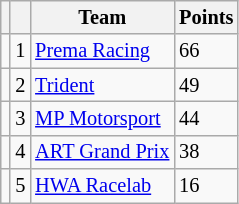<table class="wikitable" style="font-size: 85%;">
<tr>
<th></th>
<th></th>
<th>Team</th>
<th>Points</th>
</tr>
<tr>
<td align="left"></td>
<td align="center">1</td>
<td> <a href='#'>Prema Racing</a></td>
<td>66</td>
</tr>
<tr>
<td align="left"></td>
<td align="center">2</td>
<td> <a href='#'>Trident</a></td>
<td>49</td>
</tr>
<tr>
<td align="left"></td>
<td align="center">3</td>
<td> <a href='#'>MP Motorsport</a></td>
<td>44</td>
</tr>
<tr>
<td align="left"></td>
<td align="center">4</td>
<td> <a href='#'>ART Grand Prix</a></td>
<td>38</td>
</tr>
<tr>
<td align="left"></td>
<td align="center">5</td>
<td> <a href='#'>HWA Racelab</a></td>
<td>16</td>
</tr>
</table>
